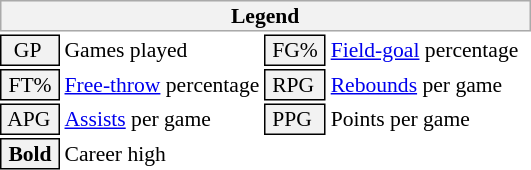<table class="toccolours" style="font-size: 90%; white-space: nowrap;">
<tr>
<th colspan="6" style="background:#f2f2f2; border:1px solid #aaa;">Legend</th>
</tr>
<tr>
<td style="background:#f2f2f2; border:1px solid black;">  GP</td>
<td>Games played</td>
<td style="background:#f2f2f2; border:1px solid black;"> FG% </td>
<td style="padding-right: 8px"><a href='#'>Field-goal</a> percentage</td>
</tr>
<tr>
<td style="background:#f2f2f2; border:1px solid black;"> FT% </td>
<td><a href='#'>Free-throw</a> percentage</td>
<td style="background:#f2f2f2; border:1px solid black;"> RPG </td>
<td><a href='#'>Rebounds</a> per game</td>
</tr>
<tr>
<td style="background:#f2f2f2; border:1px solid black;"> APG </td>
<td><a href='#'>Assists</a> per game</td>
<td style="background:#f2f2f2; border:1px solid black;"> PPG </td>
<td>Points per game</td>
</tr>
<tr>
<td style="background-color: #F2F2F2; border: 1px solid black"> <strong>Bold</strong> </td>
<td>Career high</td>
</tr>
<tr>
</tr>
</table>
